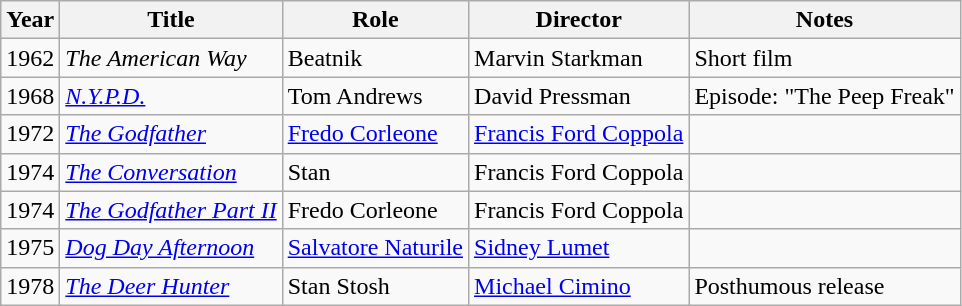<table class="wikitable plainrowheaders sortable">
<tr>
<th>Year</th>
<th>Title</th>
<th>Role</th>
<th>Director</th>
<th class="unsortable">Notes</th>
</tr>
<tr>
<td>1962</td>
<td><em>The American Way</em></td>
<td>Beatnik</td>
<td>Marvin Starkman</td>
<td>Short film</td>
</tr>
<tr>
<td>1968</td>
<td><em><a href='#'>N.Y.P.D.</a></em></td>
<td>Tom Andrews</td>
<td>David Pressman</td>
<td>Episode: "The Peep Freak"</td>
</tr>
<tr>
<td>1972</td>
<td><em><a href='#'>The Godfather</a></em></td>
<td><a href='#'>Fredo Corleone</a></td>
<td><a href='#'>Francis Ford Coppola</a></td>
<td></td>
</tr>
<tr>
<td>1974</td>
<td><em><a href='#'>The Conversation</a></em></td>
<td>Stan</td>
<td>Francis Ford Coppola</td>
<td></td>
</tr>
<tr>
<td>1974</td>
<td><em><a href='#'>The Godfather Part II</a></em></td>
<td>Fredo Corleone</td>
<td>Francis Ford Coppola</td>
<td></td>
</tr>
<tr>
<td>1975</td>
<td><em><a href='#'>Dog Day Afternoon</a></em></td>
<td><a href='#'>Salvatore Naturile</a></td>
<td><a href='#'>Sidney Lumet</a></td>
<td></td>
</tr>
<tr>
<td>1978</td>
<td><em><a href='#'>The Deer Hunter</a></em></td>
<td>Stan Stosh</td>
<td><a href='#'>Michael Cimino</a></td>
<td>Posthumous release</td>
</tr>
</table>
